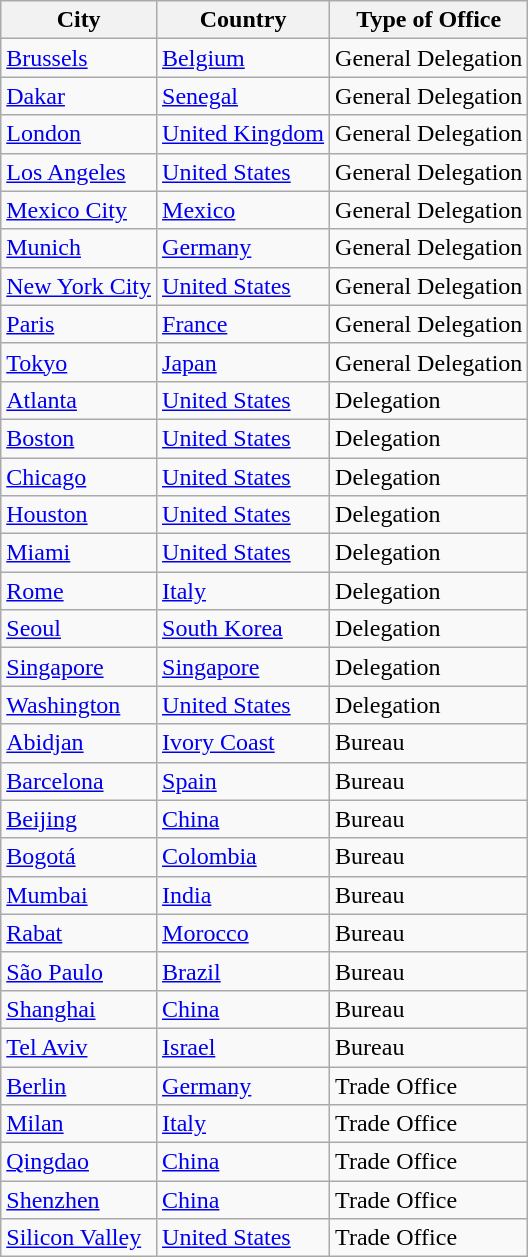<table class="wikitable sortable">
<tr>
<th>City</th>
<th>Country</th>
<th>Type of Office</th>
</tr>
<tr>
<td><a href='#'>Brussels</a></td>
<td><a href='#'>Belgium</a></td>
<td>General Delegation</td>
</tr>
<tr>
<td><a href='#'>Dakar</a></td>
<td><a href='#'>Senegal</a></td>
<td>General Delegation</td>
</tr>
<tr>
<td><a href='#'>London</a></td>
<td><a href='#'>United Kingdom</a></td>
<td>General Delegation</td>
</tr>
<tr>
<td><a href='#'>Los Angeles</a></td>
<td><a href='#'>United States</a></td>
<td>General Delegation</td>
</tr>
<tr>
<td><a href='#'>Mexico City</a></td>
<td><a href='#'>Mexico</a></td>
<td>General Delegation</td>
</tr>
<tr>
<td><a href='#'>Munich</a></td>
<td><a href='#'>Germany</a></td>
<td>General Delegation</td>
</tr>
<tr>
<td><a href='#'>New York City</a></td>
<td><a href='#'>United States</a></td>
<td>General Delegation</td>
</tr>
<tr>
<td><a href='#'>Paris</a></td>
<td><a href='#'>France</a></td>
<td>General Delegation</td>
</tr>
<tr>
<td><a href='#'>Tokyo</a></td>
<td><a href='#'>Japan</a></td>
<td>General Delegation</td>
</tr>
<tr>
<td><a href='#'>Atlanta</a></td>
<td><a href='#'>United States</a></td>
<td>Delegation</td>
</tr>
<tr>
<td><a href='#'>Boston</a></td>
<td><a href='#'>United States</a></td>
<td>Delegation</td>
</tr>
<tr>
<td><a href='#'>Chicago</a></td>
<td><a href='#'>United States</a></td>
<td>Delegation</td>
</tr>
<tr>
<td><a href='#'>Houston</a></td>
<td><a href='#'>United States</a></td>
<td>Delegation</td>
</tr>
<tr>
<td><a href='#'>Miami</a></td>
<td><a href='#'>United States</a></td>
<td>Delegation</td>
</tr>
<tr>
<td><a href='#'>Rome</a></td>
<td><a href='#'>Italy</a></td>
<td>Delegation</td>
</tr>
<tr>
<td><a href='#'>Seoul</a></td>
<td><a href='#'>South Korea</a></td>
<td>Delegation</td>
</tr>
<tr>
<td><a href='#'>Singapore</a></td>
<td><a href='#'>Singapore</a></td>
<td>Delegation</td>
</tr>
<tr>
<td><a href='#'>Washington</a></td>
<td><a href='#'>United States</a></td>
<td>Delegation</td>
</tr>
<tr>
<td><a href='#'>Abidjan</a></td>
<td><a href='#'>Ivory Coast</a></td>
<td>Bureau</td>
</tr>
<tr>
<td><a href='#'>Barcelona</a></td>
<td><a href='#'>Spain</a></td>
<td>Bureau</td>
</tr>
<tr>
<td><a href='#'>Beijing</a></td>
<td><a href='#'>China</a></td>
<td>Bureau</td>
</tr>
<tr>
<td><a href='#'>Bogotá</a></td>
<td><a href='#'>Colombia</a></td>
<td>Bureau</td>
</tr>
<tr>
<td><a href='#'>Mumbai</a></td>
<td><a href='#'>India</a></td>
<td>Bureau</td>
</tr>
<tr>
<td><a href='#'>Rabat</a></td>
<td><a href='#'>Morocco</a></td>
<td>Bureau</td>
</tr>
<tr>
<td><a href='#'>São Paulo</a></td>
<td><a href='#'>Brazil</a></td>
<td>Bureau</td>
</tr>
<tr>
<td><a href='#'>Shanghai</a></td>
<td><a href='#'>China</a></td>
<td>Bureau</td>
</tr>
<tr>
<td><a href='#'>Tel Aviv</a></td>
<td><a href='#'>Israel</a></td>
<td>Bureau</td>
</tr>
<tr>
<td><a href='#'>Berlin</a></td>
<td><a href='#'>Germany</a></td>
<td>Trade Office</td>
</tr>
<tr>
<td><a href='#'>Milan</a></td>
<td><a href='#'>Italy</a></td>
<td>Trade Office</td>
</tr>
<tr>
<td><a href='#'>Qingdao</a></td>
<td><a href='#'>China</a></td>
<td>Trade Office</td>
</tr>
<tr>
<td><a href='#'>Shenzhen</a></td>
<td><a href='#'>China</a></td>
<td>Trade Office</td>
</tr>
<tr>
<td><a href='#'>Silicon Valley</a></td>
<td><a href='#'>United States</a></td>
<td>Trade Office</td>
</tr>
</table>
